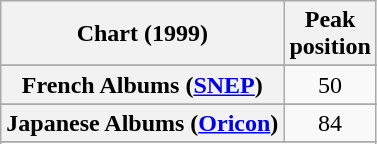<table class="wikitable sortable plainrowheaders">
<tr>
<th>Chart (1999)</th>
<th>Peak<br>position</th>
</tr>
<tr>
</tr>
<tr>
<th scope="row">French Albums (<a href='#'>SNEP</a>)</th>
<td align="center">50</td>
</tr>
<tr>
</tr>
<tr>
</tr>
<tr>
<th scope="row">Japanese Albums (<a href='#'>Oricon</a>)</th>
<td align="center">84</td>
</tr>
<tr>
</tr>
<tr>
</tr>
</table>
